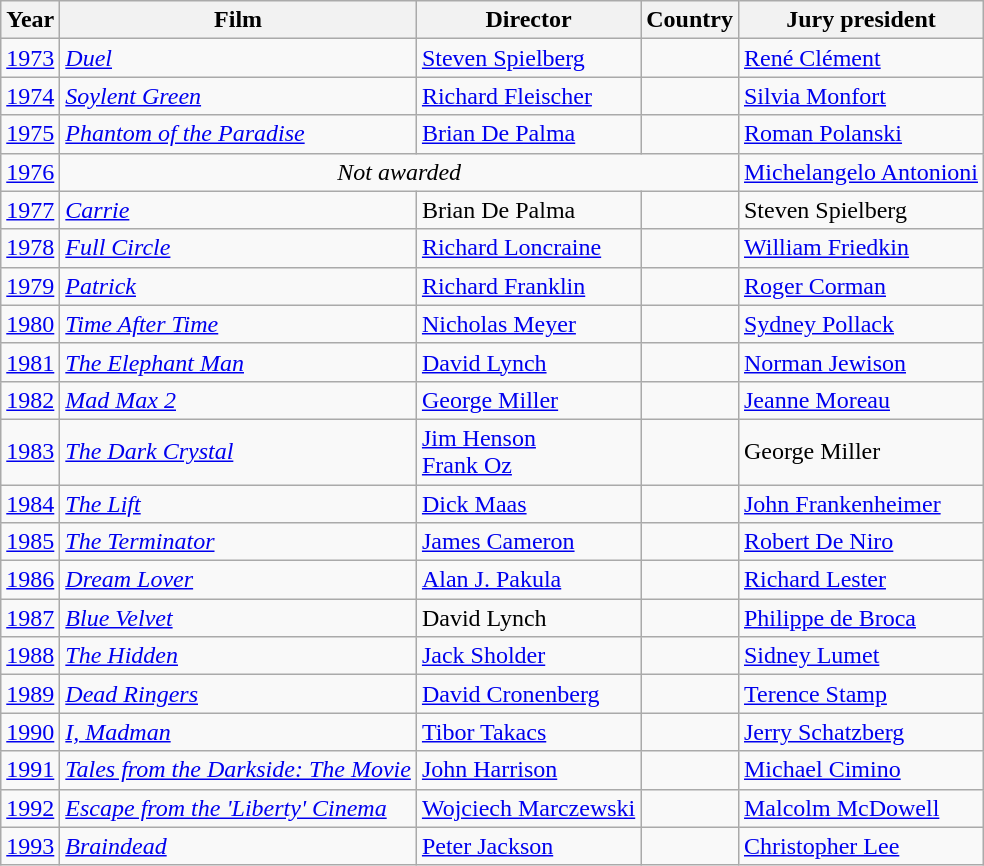<table class="wikitable">
<tr>
<th>Year</th>
<th>Film</th>
<th>Director</th>
<th>Country</th>
<th>Jury president</th>
</tr>
<tr>
<td style="text-align: center;"><a href='#'>1973</a></td>
<td><em><a href='#'>Duel</a></em></td>
<td><a href='#'>Steven Spielberg</a></td>
<td></td>
<td><a href='#'>René Clément</a></td>
</tr>
<tr>
<td style="text-align: center;"><a href='#'>1974</a></td>
<td><em><a href='#'>Soylent Green</a></em></td>
<td><a href='#'>Richard Fleischer</a></td>
<td></td>
<td><a href='#'>Silvia Monfort</a></td>
</tr>
<tr>
<td style="text-align: center;"><a href='#'>1975</a></td>
<td><em><a href='#'>Phantom of the Paradise</a></em></td>
<td><a href='#'>Brian De Palma</a></td>
<td></td>
<td><a href='#'>Roman Polanski</a></td>
</tr>
<tr>
<td style="text-align: center;"><a href='#'>1976</a></td>
<td align="center" colspan="3"><em>Not awarded</em></td>
<td><a href='#'>Michelangelo Antonioni</a></td>
</tr>
<tr>
<td style="text-align: center;"><a href='#'>1977</a></td>
<td><em><a href='#'>Carrie</a></em></td>
<td>Brian De Palma</td>
<td></td>
<td>Steven Spielberg</td>
</tr>
<tr>
<td style="text-align: center;"><a href='#'>1978</a></td>
<td><em><a href='#'>Full Circle</a></em></td>
<td><a href='#'>Richard Loncraine</a></td>
<td><br></td>
<td><a href='#'>William Friedkin</a></td>
</tr>
<tr>
<td style="text-align: center;"><a href='#'>1979</a></td>
<td><em><a href='#'>Patrick</a></em></td>
<td><a href='#'>Richard Franklin</a></td>
<td></td>
<td><a href='#'>Roger Corman</a></td>
</tr>
<tr>
<td style="text-align: center;"><a href='#'>1980</a></td>
<td><em><a href='#'>Time After Time</a></em></td>
<td><a href='#'>Nicholas Meyer</a></td>
<td></td>
<td><a href='#'>Sydney Pollack</a></td>
</tr>
<tr>
<td style="text-align: center;"><a href='#'>1981</a></td>
<td><em><a href='#'>The Elephant Man</a></em></td>
<td><a href='#'>David Lynch</a></td>
<td></td>
<td><a href='#'>Norman Jewison</a></td>
</tr>
<tr>
<td style="text-align: center;"><a href='#'>1982</a></td>
<td><em><a href='#'>Mad Max 2</a></em></td>
<td><a href='#'>George Miller</a></td>
<td></td>
<td><a href='#'>Jeanne Moreau</a></td>
</tr>
<tr>
<td style="text-align: center;"><a href='#'>1983</a></td>
<td><em><a href='#'>The Dark Crystal</a></em></td>
<td><a href='#'>Jim Henson</a><br><a href='#'>Frank Oz</a></td>
<td><br></td>
<td>George Miller</td>
</tr>
<tr>
<td style="text-align: center;"><a href='#'>1984</a></td>
<td><em><a href='#'>The Lift</a></em></td>
<td><a href='#'>Dick Maas</a></td>
<td></td>
<td><a href='#'>John Frankenheimer</a></td>
</tr>
<tr>
<td style="text-align: center;"><a href='#'>1985</a></td>
<td><em><a href='#'>The Terminator</a></em></td>
<td><a href='#'>James Cameron</a></td>
<td></td>
<td><a href='#'>Robert De Niro</a></td>
</tr>
<tr>
<td style="text-align: center;"><a href='#'>1986</a></td>
<td><em><a href='#'>Dream Lover</a></em></td>
<td><a href='#'>Alan J. Pakula</a></td>
<td></td>
<td><a href='#'>Richard Lester</a></td>
</tr>
<tr>
<td style="text-align: center;"><a href='#'>1987</a></td>
<td><em><a href='#'>Blue Velvet</a></em></td>
<td>David Lynch</td>
<td></td>
<td><a href='#'>Philippe de Broca</a></td>
</tr>
<tr>
<td style="text-align: center;"><a href='#'>1988</a></td>
<td><em><a href='#'>The Hidden</a></em></td>
<td><a href='#'>Jack Sholder</a></td>
<td></td>
<td><a href='#'>Sidney Lumet</a></td>
</tr>
<tr>
<td style="text-align: center;"><a href='#'>1989</a></td>
<td><em><a href='#'>Dead Ringers</a></em></td>
<td><a href='#'>David Cronenberg</a></td>
<td><br></td>
<td><a href='#'>Terence Stamp</a></td>
</tr>
<tr>
<td style="text-align: center;"><a href='#'>1990</a></td>
<td><em><a href='#'>I, Madman</a></em></td>
<td><a href='#'>Tibor Takacs</a></td>
<td></td>
<td><a href='#'>Jerry Schatzberg</a></td>
</tr>
<tr>
<td style="text-align: center;"><a href='#'>1991</a></td>
<td><em><a href='#'>Tales from the Darkside: The Movie</a></em></td>
<td><a href='#'>John Harrison</a></td>
<td></td>
<td><a href='#'>Michael Cimino</a></td>
</tr>
<tr>
<td style="text-align: center;"><a href='#'>1992</a></td>
<td><em><a href='#'>Escape from the 'Liberty' Cinema</a></em></td>
<td><a href='#'>Wojciech Marczewski</a></td>
<td></td>
<td><a href='#'>Malcolm McDowell</a></td>
</tr>
<tr>
<td style="text-align: center;"><a href='#'>1993</a></td>
<td><em><a href='#'>Braindead</a></em></td>
<td><a href='#'>Peter Jackson</a></td>
<td></td>
<td><a href='#'>Christopher Lee</a></td>
</tr>
</table>
